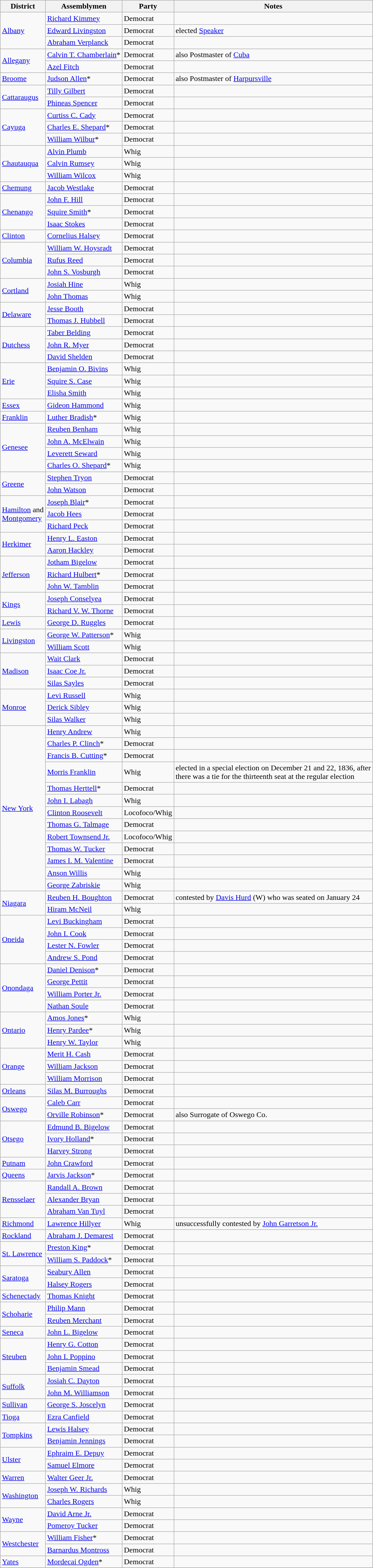<table class=wikitable>
<tr>
<th>District</th>
<th>Assemblymen</th>
<th>Party</th>
<th>Notes</th>
</tr>
<tr>
<td rowspan="3"><a href='#'>Albany</a></td>
<td><a href='#'>Richard Kimmey</a></td>
<td>Democrat</td>
<td></td>
</tr>
<tr>
<td><a href='#'>Edward Livingston</a></td>
<td>Democrat</td>
<td>elected <a href='#'>Speaker</a></td>
</tr>
<tr>
<td><a href='#'>Abraham Verplanck</a></td>
<td>Democrat</td>
<td></td>
</tr>
<tr>
<td rowspan="2"><a href='#'>Allegany</a></td>
<td><a href='#'>Calvin T. Chamberlain</a>*</td>
<td>Democrat</td>
<td>also Postmaster of <a href='#'>Cuba</a></td>
</tr>
<tr>
<td><a href='#'>Azel Fitch</a></td>
<td>Democrat</td>
<td></td>
</tr>
<tr>
<td><a href='#'>Broome</a></td>
<td><a href='#'>Judson Allen</a>*</td>
<td>Democrat</td>
<td>also Postmaster of <a href='#'>Harpursville</a></td>
</tr>
<tr>
<td rowspan="2"><a href='#'>Cattaraugus</a></td>
<td><a href='#'>Tilly Gilbert</a></td>
<td>Democrat</td>
<td></td>
</tr>
<tr>
<td><a href='#'>Phineas Spencer</a></td>
<td>Democrat</td>
<td></td>
</tr>
<tr>
<td rowspan="3"><a href='#'>Cayuga</a></td>
<td><a href='#'>Curtiss C. Cady</a></td>
<td>Democrat</td>
<td></td>
</tr>
<tr>
<td><a href='#'>Charles E. Shepard</a>*</td>
<td>Democrat</td>
<td></td>
</tr>
<tr>
<td><a href='#'>William Wilbur</a>*</td>
<td>Democrat</td>
<td></td>
</tr>
<tr>
<td rowspan="3"><a href='#'>Chautauqua</a></td>
<td><a href='#'>Alvin Plumb</a></td>
<td>Whig</td>
<td></td>
</tr>
<tr>
<td><a href='#'>Calvin Rumsey</a></td>
<td>Whig</td>
<td></td>
</tr>
<tr>
<td><a href='#'>William Wilcox</a></td>
<td>Whig</td>
<td></td>
</tr>
<tr>
<td><a href='#'>Chemung</a></td>
<td><a href='#'>Jacob Westlake</a></td>
<td>Democrat</td>
<td></td>
</tr>
<tr>
<td rowspan="3"><a href='#'>Chenango</a></td>
<td><a href='#'>John F. Hill</a></td>
<td>Democrat</td>
<td></td>
</tr>
<tr>
<td><a href='#'>Squire Smith</a>*</td>
<td>Democrat</td>
<td></td>
</tr>
<tr>
<td><a href='#'>Isaac Stokes</a></td>
<td>Democrat</td>
<td></td>
</tr>
<tr>
<td><a href='#'>Clinton</a></td>
<td><a href='#'>Cornelius Halsey</a></td>
<td>Democrat</td>
<td></td>
</tr>
<tr>
<td rowspan="3"><a href='#'>Columbia</a></td>
<td><a href='#'>William W. Hoysradt</a></td>
<td>Democrat</td>
<td></td>
</tr>
<tr>
<td><a href='#'>Rufus Reed</a></td>
<td>Democrat</td>
<td></td>
</tr>
<tr>
<td><a href='#'>John S. Vosburgh</a></td>
<td>Democrat</td>
<td></td>
</tr>
<tr>
<td rowspan="2"><a href='#'>Cortland</a></td>
<td><a href='#'>Josiah Hine</a></td>
<td>Whig</td>
<td></td>
</tr>
<tr>
<td><a href='#'>John Thomas</a></td>
<td>Whig</td>
<td></td>
</tr>
<tr>
<td rowspan="2"><a href='#'>Delaware</a></td>
<td><a href='#'>Jesse Booth</a></td>
<td>Democrat</td>
<td></td>
</tr>
<tr>
<td><a href='#'>Thomas J. Hubbell</a></td>
<td>Democrat</td>
<td></td>
</tr>
<tr>
<td rowspan="3"><a href='#'>Dutchess</a></td>
<td><a href='#'>Taber Belding</a></td>
<td>Democrat</td>
<td></td>
</tr>
<tr>
<td><a href='#'>John R. Myer</a></td>
<td>Democrat</td>
<td></td>
</tr>
<tr>
<td><a href='#'>David Shelden</a></td>
<td>Democrat</td>
<td></td>
</tr>
<tr>
<td rowspan="3"><a href='#'>Erie</a></td>
<td><a href='#'>Benjamin O. Bivins</a></td>
<td>Whig</td>
<td></td>
</tr>
<tr>
<td><a href='#'>Squire S. Case</a></td>
<td>Whig</td>
<td></td>
</tr>
<tr>
<td><a href='#'>Elisha Smith</a></td>
<td>Whig</td>
<td></td>
</tr>
<tr>
<td><a href='#'>Essex</a></td>
<td><a href='#'>Gideon Hammond</a></td>
<td>Whig</td>
<td></td>
</tr>
<tr>
<td><a href='#'>Franklin</a></td>
<td><a href='#'>Luther Bradish</a>*</td>
<td>Whig</td>
<td></td>
</tr>
<tr>
<td rowspan="4"><a href='#'>Genesee</a></td>
<td><a href='#'>Reuben Benham</a></td>
<td>Whig</td>
<td></td>
</tr>
<tr>
<td><a href='#'>John A. McElwain</a></td>
<td>Whig</td>
<td></td>
</tr>
<tr>
<td><a href='#'>Leverett Seward</a></td>
<td>Whig</td>
<td></td>
</tr>
<tr>
<td><a href='#'>Charles O. Shepard</a>*</td>
<td>Whig</td>
<td></td>
</tr>
<tr>
<td rowspan="2"><a href='#'>Greene</a></td>
<td><a href='#'>Stephen Tryon</a></td>
<td>Democrat</td>
<td></td>
</tr>
<tr>
<td><a href='#'>John Watson</a></td>
<td>Democrat</td>
<td></td>
</tr>
<tr>
<td rowspan="3"><a href='#'>Hamilton</a> and <br><a href='#'>Montgomery</a></td>
<td><a href='#'>Joseph Blair</a>*</td>
<td>Democrat</td>
<td></td>
</tr>
<tr>
<td><a href='#'>Jacob Hees</a></td>
<td>Democrat</td>
<td></td>
</tr>
<tr>
<td><a href='#'>Richard Peck</a></td>
<td>Democrat</td>
<td></td>
</tr>
<tr>
<td rowspan="2"><a href='#'>Herkimer</a></td>
<td><a href='#'>Henry L. Easton</a></td>
<td>Democrat</td>
<td></td>
</tr>
<tr>
<td><a href='#'>Aaron Hackley</a></td>
<td>Democrat</td>
<td></td>
</tr>
<tr>
<td rowspan="3"><a href='#'>Jefferson</a></td>
<td><a href='#'>Jotham Bigelow</a></td>
<td>Democrat</td>
<td></td>
</tr>
<tr>
<td><a href='#'>Richard Hulbert</a>*</td>
<td>Democrat</td>
<td></td>
</tr>
<tr>
<td><a href='#'>John W. Tamblin</a></td>
<td>Democrat</td>
<td></td>
</tr>
<tr>
<td rowspan="2"><a href='#'>Kings</a></td>
<td><a href='#'>Joseph Conselyea</a></td>
<td>Democrat</td>
<td></td>
</tr>
<tr>
<td><a href='#'>Richard V. W. Thorne</a></td>
<td>Democrat</td>
<td></td>
</tr>
<tr>
<td><a href='#'>Lewis</a></td>
<td><a href='#'>George D. Ruggles</a></td>
<td>Democrat</td>
<td></td>
</tr>
<tr>
<td rowspan="2"><a href='#'>Livingston</a></td>
<td><a href='#'>George W. Patterson</a>*</td>
<td>Whig</td>
<td></td>
</tr>
<tr>
<td><a href='#'>William Scott</a></td>
<td>Whig</td>
<td></td>
</tr>
<tr>
<td rowspan="3"><a href='#'>Madison</a></td>
<td><a href='#'>Wait Clark</a></td>
<td>Democrat</td>
<td></td>
</tr>
<tr>
<td><a href='#'>Isaac Coe Jr.</a></td>
<td>Democrat</td>
<td></td>
</tr>
<tr>
<td><a href='#'>Silas Sayles</a></td>
<td>Democrat</td>
<td></td>
</tr>
<tr>
<td rowspan="3"><a href='#'>Monroe</a></td>
<td><a href='#'>Levi Russell</a></td>
<td>Whig</td>
<td></td>
</tr>
<tr>
<td><a href='#'>Derick Sibley</a></td>
<td>Whig</td>
<td></td>
</tr>
<tr>
<td><a href='#'>Silas Walker</a></td>
<td>Whig</td>
<td></td>
</tr>
<tr>
<td rowspan="13"><a href='#'>New York</a></td>
<td><a href='#'>Henry Andrew</a></td>
<td>Whig</td>
<td></td>
</tr>
<tr>
<td><a href='#'>Charles P. Clinch</a>*</td>
<td>Democrat</td>
<td></td>
</tr>
<tr>
<td><a href='#'>Francis B. Cutting</a>*</td>
<td>Democrat</td>
<td></td>
</tr>
<tr>
<td><a href='#'>Morris Franklin</a></td>
<td>Whig</td>
<td>elected in a special election on December 21 and 22, 1836, after <br>there was a tie for the thirteenth seat at the regular election</td>
</tr>
<tr>
<td><a href='#'>Thomas Herttell</a>*</td>
<td>Democrat</td>
<td></td>
</tr>
<tr>
<td><a href='#'>John I. Labagh</a></td>
<td>Whig</td>
<td></td>
</tr>
<tr>
<td><a href='#'>Clinton Roosevelt</a></td>
<td>Locofoco/Whig</td>
<td></td>
</tr>
<tr>
<td><a href='#'>Thomas G. Talmage</a></td>
<td>Democrat</td>
<td></td>
</tr>
<tr>
<td><a href='#'>Robert Townsend Jr.</a></td>
<td>Locofoco/Whig</td>
<td></td>
</tr>
<tr>
<td><a href='#'>Thomas W. Tucker</a></td>
<td>Democrat</td>
<td></td>
</tr>
<tr>
<td><a href='#'>James I. M. Valentine</a></td>
<td>Democrat</td>
<td></td>
</tr>
<tr>
<td><a href='#'>Anson Willis</a></td>
<td>Whig</td>
<td></td>
</tr>
<tr>
<td><a href='#'>George Zabriskie</a></td>
<td>Whig</td>
<td></td>
</tr>
<tr>
<td rowspan="2"><a href='#'>Niagara</a></td>
<td><a href='#'>Reuben H. Boughton</a></td>
<td>Democrat</td>
<td>contested by <a href='#'>Davis Hurd</a> (W) who was seated on January 24</td>
</tr>
<tr>
<td><a href='#'>Hiram McNeil</a></td>
<td>Whig</td>
<td></td>
</tr>
<tr>
<td rowspan="4"><a href='#'>Oneida</a></td>
<td><a href='#'>Levi Buckingham</a></td>
<td>Democrat</td>
<td></td>
</tr>
<tr>
<td><a href='#'>John I. Cook</a></td>
<td>Democrat</td>
<td></td>
</tr>
<tr>
<td><a href='#'>Lester N. Fowler</a></td>
<td>Democrat</td>
<td></td>
</tr>
<tr>
<td><a href='#'>Andrew S. Pond</a></td>
<td>Democrat</td>
<td></td>
</tr>
<tr>
<td rowspan="4"><a href='#'>Onondaga</a></td>
<td><a href='#'>Daniel Denison</a>*</td>
<td>Democrat</td>
<td></td>
</tr>
<tr>
<td><a href='#'>George Pettit</a></td>
<td>Democrat</td>
<td></td>
</tr>
<tr>
<td><a href='#'>William Porter Jr.</a></td>
<td>Democrat</td>
<td></td>
</tr>
<tr>
<td><a href='#'>Nathan Soule</a></td>
<td>Democrat</td>
<td></td>
</tr>
<tr>
<td rowspan="3"><a href='#'>Ontario</a></td>
<td><a href='#'>Amos Jones</a>*</td>
<td>Whig</td>
<td></td>
</tr>
<tr>
<td><a href='#'>Henry Pardee</a>*</td>
<td>Whig</td>
<td></td>
</tr>
<tr>
<td><a href='#'>Henry W. Taylor</a></td>
<td>Whig</td>
<td></td>
</tr>
<tr>
<td rowspan="3"><a href='#'>Orange</a></td>
<td><a href='#'>Merit H. Cash</a></td>
<td>Democrat</td>
<td></td>
</tr>
<tr>
<td><a href='#'>William Jackson</a></td>
<td>Democrat</td>
<td></td>
</tr>
<tr>
<td><a href='#'>William Morrison</a></td>
<td>Democrat</td>
<td></td>
</tr>
<tr>
<td><a href='#'>Orleans</a></td>
<td><a href='#'>Silas M. Burroughs</a></td>
<td>Democrat</td>
<td></td>
</tr>
<tr>
<td rowspan="2"><a href='#'>Oswego</a></td>
<td><a href='#'>Caleb Carr</a></td>
<td>Democrat</td>
<td></td>
</tr>
<tr>
<td><a href='#'>Orville Robinson</a>*</td>
<td>Democrat</td>
<td>also Surrogate of Oswego Co.</td>
</tr>
<tr>
<td rowspan="3"><a href='#'>Otsego</a></td>
<td><a href='#'>Edmund B. Bigelow</a></td>
<td>Democrat</td>
<td></td>
</tr>
<tr>
<td><a href='#'>Ivory Holland</a>*</td>
<td>Democrat</td>
<td></td>
</tr>
<tr>
<td><a href='#'>Harvey Strong</a></td>
<td>Democrat</td>
<td></td>
</tr>
<tr>
<td><a href='#'>Putnam</a></td>
<td><a href='#'>John Crawford</a></td>
<td>Democrat</td>
<td></td>
</tr>
<tr>
<td><a href='#'>Queens</a></td>
<td><a href='#'>Jarvis Jackson</a>*</td>
<td>Democrat</td>
<td></td>
</tr>
<tr>
<td rowspan="3"><a href='#'>Rensselaer</a></td>
<td><a href='#'>Randall A. Brown</a></td>
<td>Democrat</td>
<td></td>
</tr>
<tr>
<td><a href='#'>Alexander Bryan</a></td>
<td>Democrat</td>
<td></td>
</tr>
<tr>
<td><a href='#'>Abraham Van Tuyl</a></td>
<td>Democrat</td>
<td></td>
</tr>
<tr>
<td><a href='#'>Richmond</a></td>
<td><a href='#'>Lawrence Hillyer</a></td>
<td>Whig</td>
<td>unsuccessfully contested by <a href='#'>John Garretson Jr.</a></td>
</tr>
<tr>
<td><a href='#'>Rockland</a></td>
<td><a href='#'>Abraham J. Demarest</a></td>
<td>Democrat</td>
<td></td>
</tr>
<tr>
<td rowspan="2"><a href='#'>St. Lawrence</a></td>
<td><a href='#'>Preston King</a>*</td>
<td>Democrat</td>
<td></td>
</tr>
<tr>
<td><a href='#'>William S. Paddock</a>*</td>
<td>Democrat</td>
<td></td>
</tr>
<tr>
<td rowspan="2"><a href='#'>Saratoga</a></td>
<td><a href='#'>Seabury Allen</a></td>
<td>Democrat</td>
<td></td>
</tr>
<tr>
<td><a href='#'>Halsey Rogers</a></td>
<td>Democrat</td>
<td></td>
</tr>
<tr>
<td><a href='#'>Schenectady</a></td>
<td><a href='#'>Thomas Knight</a></td>
<td>Democrat</td>
<td></td>
</tr>
<tr>
<td rowspan="2"><a href='#'>Schoharie</a></td>
<td><a href='#'>Philip Mann</a></td>
<td>Democrat</td>
<td></td>
</tr>
<tr>
<td><a href='#'>Reuben Merchant</a></td>
<td>Democrat</td>
<td></td>
</tr>
<tr>
<td><a href='#'>Seneca</a></td>
<td><a href='#'>John L. Bigelow</a></td>
<td>Democrat</td>
<td></td>
</tr>
<tr>
<td rowspan="3"><a href='#'>Steuben</a></td>
<td><a href='#'>Henry G. Cotton</a></td>
<td>Democrat</td>
<td></td>
</tr>
<tr>
<td><a href='#'>John I. Poppino</a></td>
<td>Democrat</td>
<td></td>
</tr>
<tr>
<td><a href='#'>Benjamin Smead</a></td>
<td>Democrat</td>
<td></td>
</tr>
<tr>
<td rowspan="2"><a href='#'>Suffolk</a></td>
<td><a href='#'>Josiah C. Dayton</a></td>
<td>Democrat</td>
<td></td>
</tr>
<tr>
<td><a href='#'>John M. Williamson</a></td>
<td>Democrat</td>
<td></td>
</tr>
<tr>
<td><a href='#'>Sullivan</a></td>
<td><a href='#'>George S. Joscelyn</a></td>
<td>Democrat</td>
<td></td>
</tr>
<tr>
<td><a href='#'>Tioga</a></td>
<td><a href='#'>Ezra Canfield</a></td>
<td>Democrat</td>
<td></td>
</tr>
<tr>
<td rowspan="2"><a href='#'>Tompkins</a></td>
<td><a href='#'>Lewis Halsey</a></td>
<td>Democrat</td>
<td></td>
</tr>
<tr>
<td><a href='#'>Benjamin Jennings</a></td>
<td>Democrat</td>
<td></td>
</tr>
<tr>
<td rowspan="2"><a href='#'>Ulster</a></td>
<td><a href='#'>Ephraim E. Depuy</a></td>
<td>Democrat</td>
<td></td>
</tr>
<tr>
<td><a href='#'>Samuel Elmore</a></td>
<td>Democrat</td>
<td></td>
</tr>
<tr>
<td><a href='#'>Warren</a></td>
<td><a href='#'>Walter Geer Jr.</a></td>
<td>Democrat</td>
<td></td>
</tr>
<tr>
<td rowspan="2"><a href='#'>Washington</a></td>
<td><a href='#'>Joseph W. Richards</a></td>
<td>Whig</td>
<td></td>
</tr>
<tr>
<td><a href='#'>Charles Rogers</a></td>
<td>Whig</td>
<td></td>
</tr>
<tr>
<td rowspan="2"><a href='#'>Wayne</a></td>
<td><a href='#'>David Arne Jr.</a></td>
<td>Democrat</td>
<td></td>
</tr>
<tr>
<td><a href='#'>Pomeroy Tucker</a></td>
<td>Democrat</td>
<td></td>
</tr>
<tr>
<td rowspan="2"><a href='#'>Westchester</a></td>
<td><a href='#'>William Fisher</a>*</td>
<td>Democrat</td>
<td></td>
</tr>
<tr>
<td><a href='#'>Barnardus Montross</a></td>
<td>Democrat</td>
<td></td>
</tr>
<tr>
<td><a href='#'>Yates</a></td>
<td><a href='#'>Mordecai Ogden</a>*</td>
<td>Democrat</td>
<td></td>
</tr>
<tr>
</tr>
</table>
